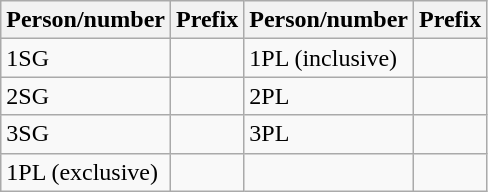<table class="wikitable">
<tr>
<th>Person/number</th>
<th>Prefix</th>
<th>Person/number</th>
<th>Prefix</th>
</tr>
<tr>
<td>1SG</td>
<td></td>
<td>1PL (inclusive)</td>
<td></td>
</tr>
<tr>
<td>2SG</td>
<td></td>
<td>2PL</td>
<td></td>
</tr>
<tr>
<td>3SG</td>
<td></td>
<td>3PL</td>
<td></td>
</tr>
<tr>
<td>1PL (exclusive)</td>
<td></td>
<td></td>
<td></td>
</tr>
</table>
